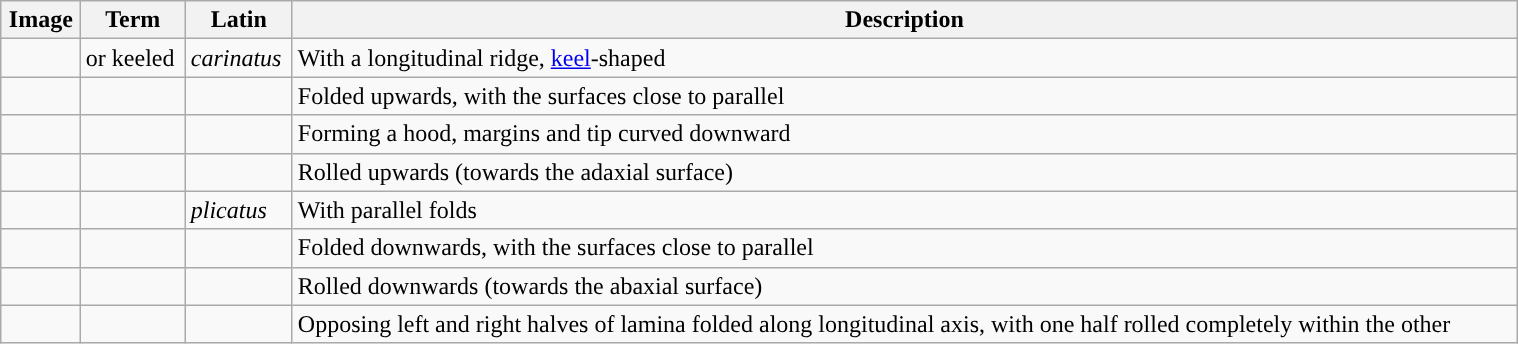<table class="wikitable sortable mw-collapsible" style="margin:auto; width:80%">
<tr>
<th scope="col" class="unsortable">Image</th>
<th scope="col">Term</th>
<th scope="col">Latin</th>
<th scope="col">Description</th>
</tr>
<tr>
<td></td>
<td> or keeled</td>
<td><em>carinatus</em></td>
<td>With a longitudinal ridge, <a href='#'>keel</a>-shaped</td>
</tr>
<tr>
<td></td>
<td></td>
<td></td>
<td>Folded upwards, with the surfaces close to parallel</td>
</tr>
<tr>
<td></td>
<td></td>
<td></td>
<td>Forming a hood, margins and tip curved downward</td>
</tr>
<tr>
<td></td>
<td></td>
<td></td>
<td>Rolled upwards (towards the adaxial surface)</td>
</tr>
<tr>
<td></td>
<td></td>
<td><em>plicatus</em></td>
<td>With parallel folds</td>
</tr>
<tr>
<td></td>
<td></td>
<td></td>
<td>Folded downwards, with the surfaces close to parallel</td>
</tr>
<tr>
<td></td>
<td></td>
<td></td>
<td>Rolled downwards (towards the abaxial surface)</td>
</tr>
<tr>
<td></td>
<td></td>
<td></td>
<td>Opposing left and right halves of lamina folded along longitudinal axis, with one half rolled completely within the other</td>
</tr>
</table>
